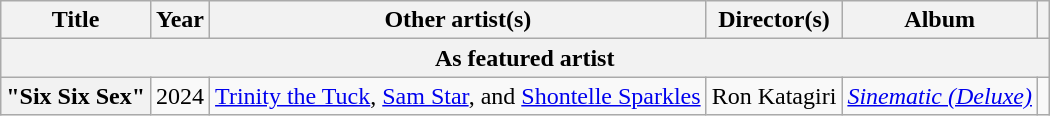<table class="wikitable plainrowheaders" style="text-align:center;">
<tr>
<th scope="col">Title</th>
<th scope="col">Year</th>
<th scope="col">Other artist(s)</th>
<th scope="col">Director(s)</th>
<th scope="col">Album</th>
<th></th>
</tr>
<tr>
<th scope="col" colspan="6">As featured artist</th>
</tr>
<tr>
<th scope="row">"Six Six Sex"</th>
<td rowspan="2">2024</td>
<td><a href='#'>Trinity the Tuck</a>, <a href='#'>Sam Star</a>, and <a href='#'>Shontelle Sparkles</a></td>
<td>Ron Katagiri</td>
<td><em><a href='#'>Sinematic (Deluxe)</a></em></td>
<td></td>
</tr>
</table>
